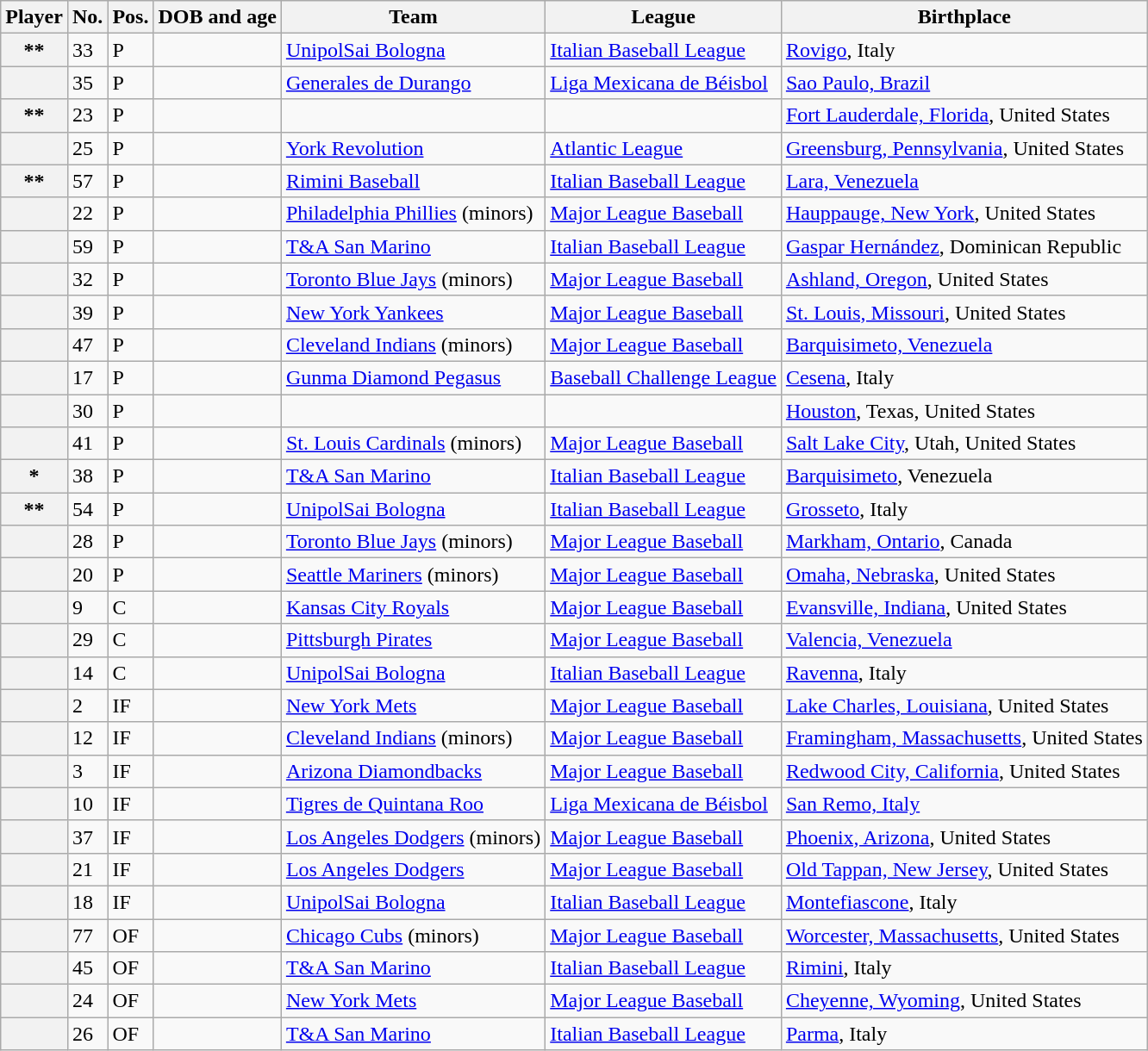<table class="wikitable sortable plainrowheaders">
<tr>
<th scope="col">Player</th>
<th scope="col">No.</th>
<th scope="col">Pos.</th>
<th scope="col">DOB and age</th>
<th scope="col">Team</th>
<th scope="col">League</th>
<th scope="col">Birthplace</th>
</tr>
<tr>
<th scope="row">**</th>
<td>33</td>
<td>P</td>
<td></td>
<td> <a href='#'>UnipolSai Bologna</a></td>
<td><a href='#'>Italian Baseball League</a></td>
<td> <a href='#'>Rovigo</a>, Italy</td>
</tr>
<tr>
<th scope="row"></th>
<td>35</td>
<td>P</td>
<td></td>
<td> <a href='#'>Generales de Durango</a></td>
<td><a href='#'>Liga Mexicana de Béisbol</a></td>
<td> <a href='#'>Sao Paulo, Brazil</a></td>
</tr>
<tr>
<th scope="row">**</th>
<td>23</td>
<td>P</td>
<td></td>
<td></td>
<td></td>
<td> <a href='#'>Fort Lauderdale, Florida</a>, United States</td>
</tr>
<tr>
<th scope="row"></th>
<td>25</td>
<td>P</td>
<td></td>
<td> <a href='#'>York Revolution</a></td>
<td><a href='#'>Atlantic League</a></td>
<td> <a href='#'>Greensburg, Pennsylvania</a>, United States</td>
</tr>
<tr>
<th scope="row">**</th>
<td>57</td>
<td>P</td>
<td></td>
<td> <a href='#'>Rimini Baseball</a></td>
<td><a href='#'>Italian Baseball League</a></td>
<td> <a href='#'>Lara, Venezuela</a></td>
</tr>
<tr>
<th scope="row"></th>
<td>22</td>
<td>P</td>
<td></td>
<td> <a href='#'>Philadelphia Phillies</a> (minors)</td>
<td><a href='#'>Major League Baseball</a></td>
<td> <a href='#'>Hauppauge, New York</a>, United States</td>
</tr>
<tr>
<th scope="row"></th>
<td>59</td>
<td>P</td>
<td></td>
<td> <a href='#'>T&A San Marino</a></td>
<td><a href='#'>Italian Baseball League</a></td>
<td> <a href='#'>Gaspar Hernández</a>, Dominican Republic</td>
</tr>
<tr>
<th scope="row"></th>
<td>32</td>
<td>P</td>
<td></td>
<td> <a href='#'>Toronto Blue Jays</a> (minors)</td>
<td><a href='#'>Major League Baseball</a></td>
<td> <a href='#'>Ashland, Oregon</a>, United States</td>
</tr>
<tr>
<th scope="row"></th>
<td>39</td>
<td>P</td>
<td></td>
<td> <a href='#'>New York Yankees</a></td>
<td><a href='#'>Major League Baseball</a></td>
<td> <a href='#'>St. Louis, Missouri</a>, United States</td>
</tr>
<tr>
<th scope="row"></th>
<td>47</td>
<td>P</td>
<td></td>
<td> <a href='#'>Cleveland Indians</a> (minors)</td>
<td><a href='#'>Major League Baseball</a></td>
<td> <a href='#'>Barquisimeto, Venezuela</a></td>
</tr>
<tr>
<th scope="row"></th>
<td>17</td>
<td>P</td>
<td></td>
<td> <a href='#'>Gunma Diamond Pegasus</a></td>
<td><a href='#'>Baseball Challenge League</a></td>
<td> <a href='#'>Cesena</a>, Italy</td>
</tr>
<tr>
<th scope="row"></th>
<td>30</td>
<td>P</td>
<td></td>
<td></td>
<td></td>
<td> <a href='#'>Houston</a>, Texas, United States</td>
</tr>
<tr>
<th scope="row"></th>
<td>41</td>
<td>P</td>
<td></td>
<td> <a href='#'>St. Louis Cardinals</a> (minors)</td>
<td><a href='#'>Major League Baseball</a></td>
<td> <a href='#'>Salt Lake City</a>, Utah, United States</td>
</tr>
<tr>
<th scope="row">*</th>
<td>38</td>
<td>P</td>
<td></td>
<td> <a href='#'>T&A San Marino</a></td>
<td><a href='#'>Italian Baseball League</a></td>
<td> <a href='#'>Barquisimeto</a>, Venezuela</td>
</tr>
<tr>
<th scope="row">**</th>
<td>54</td>
<td>P</td>
<td></td>
<td> <a href='#'>UnipolSai Bologna</a></td>
<td><a href='#'>Italian Baseball League</a></td>
<td> <a href='#'>Grosseto</a>, Italy</td>
</tr>
<tr>
<th scope="row"></th>
<td>28</td>
<td>P</td>
<td></td>
<td> <a href='#'>Toronto Blue Jays</a> (minors)</td>
<td><a href='#'>Major League Baseball</a></td>
<td> <a href='#'>Markham, Ontario</a>, Canada</td>
</tr>
<tr>
<th scope="row"></th>
<td>20</td>
<td>P</td>
<td></td>
<td> <a href='#'>Seattle Mariners</a> (minors)</td>
<td><a href='#'>Major League Baseball</a></td>
<td> <a href='#'>Omaha, Nebraska</a>, United States</td>
</tr>
<tr>
<th scope="row"></th>
<td>9</td>
<td>C</td>
<td></td>
<td> <a href='#'>Kansas City Royals</a></td>
<td><a href='#'>Major League Baseball</a></td>
<td> <a href='#'>Evansville, Indiana</a>, United States</td>
</tr>
<tr>
<th scope="row"></th>
<td>29</td>
<td>C</td>
<td></td>
<td> <a href='#'>Pittsburgh Pirates</a></td>
<td><a href='#'>Major League Baseball</a></td>
<td> <a href='#'>Valencia, Venezuela</a></td>
</tr>
<tr>
<th scope="row"></th>
<td>14</td>
<td>C</td>
<td></td>
<td> <a href='#'>UnipolSai Bologna</a></td>
<td><a href='#'>Italian Baseball League</a></td>
<td> <a href='#'>Ravenna</a>, Italy</td>
</tr>
<tr>
<th scope="row"></th>
<td>2</td>
<td>IF</td>
<td></td>
<td> <a href='#'>New York Mets</a></td>
<td><a href='#'>Major League Baseball</a></td>
<td> <a href='#'>Lake Charles, Louisiana</a>, United States</td>
</tr>
<tr>
<th scope="row"></th>
<td>12</td>
<td>IF</td>
<td></td>
<td> <a href='#'>Cleveland Indians</a> (minors)</td>
<td><a href='#'>Major League Baseball</a></td>
<td> <a href='#'>Framingham, Massachusetts</a>, United States</td>
</tr>
<tr>
<th scope="row"></th>
<td>3</td>
<td>IF</td>
<td></td>
<td> <a href='#'>Arizona Diamondbacks</a></td>
<td><a href='#'>Major League Baseball</a></td>
<td> <a href='#'>Redwood City, California</a>, United States</td>
</tr>
<tr>
<th scope="row"></th>
<td>10</td>
<td>IF</td>
<td></td>
<td> <a href='#'>Tigres de Quintana Roo</a></td>
<td><a href='#'>Liga Mexicana de Béisbol</a></td>
<td> <a href='#'>San Remo, Italy</a></td>
</tr>
<tr>
<th scope="row"></th>
<td>37</td>
<td>IF</td>
<td></td>
<td> <a href='#'>Los Angeles Dodgers</a> (minors)</td>
<td><a href='#'>Major League Baseball</a></td>
<td> <a href='#'>Phoenix, Arizona</a>, United States</td>
</tr>
<tr>
<th scope="row"></th>
<td>21</td>
<td>IF</td>
<td></td>
<td> <a href='#'>Los Angeles Dodgers</a></td>
<td><a href='#'>Major League Baseball</a></td>
<td> <a href='#'>Old Tappan, New Jersey</a>, United States</td>
</tr>
<tr>
<th scope="row"></th>
<td>18</td>
<td>IF</td>
<td></td>
<td> <a href='#'>UnipolSai Bologna</a></td>
<td><a href='#'>Italian Baseball League</a></td>
<td> <a href='#'>Montefiascone</a>, Italy</td>
</tr>
<tr>
<th scope="row"></th>
<td>77</td>
<td>OF</td>
<td></td>
<td> <a href='#'>Chicago Cubs</a> (minors)</td>
<td><a href='#'>Major League Baseball</a></td>
<td> <a href='#'>Worcester, Massachusetts</a>, United States</td>
</tr>
<tr>
<th scope="row"></th>
<td>45</td>
<td>OF</td>
<td></td>
<td> <a href='#'>T&A San Marino</a></td>
<td><a href='#'>Italian Baseball League</a></td>
<td> <a href='#'>Rimini</a>, Italy</td>
</tr>
<tr>
<th scope="row"></th>
<td>24</td>
<td>OF</td>
<td></td>
<td> <a href='#'>New York Mets</a></td>
<td><a href='#'>Major League Baseball</a></td>
<td> <a href='#'>Cheyenne, Wyoming</a>, United States</td>
</tr>
<tr>
<th scope="row"></th>
<td>26</td>
<td>OF</td>
<td></td>
<td> <a href='#'>T&A San Marino</a></td>
<td><a href='#'>Italian Baseball League</a></td>
<td> <a href='#'>Parma</a>, Italy</td>
</tr>
</table>
